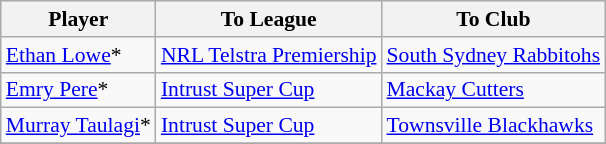<table class="wikitable" style="font-size:90%">
<tr bgcolor="#efefef">
<th width=" ">Player</th>
<th width=" ">To League</th>
<th width=" ">To Club</th>
</tr>
<tr>
<td> <a href='#'>Ethan Lowe</a>*</td>
<td><a href='#'>NRL Telstra Premiership</a></td>
<td> <a href='#'>South Sydney Rabbitohs</a></td>
</tr>
<tr>
<td> <a href='#'>Emry Pere</a>*</td>
<td><a href='#'>Intrust Super Cup</a></td>
<td> <a href='#'>Mackay Cutters</a></td>
</tr>
<tr>
<td> <a href='#'>Murray Taulagi</a>*</td>
<td><a href='#'>Intrust Super Cup</a></td>
<td> <a href='#'>Townsville Blackhawks</a></td>
</tr>
<tr>
</tr>
</table>
